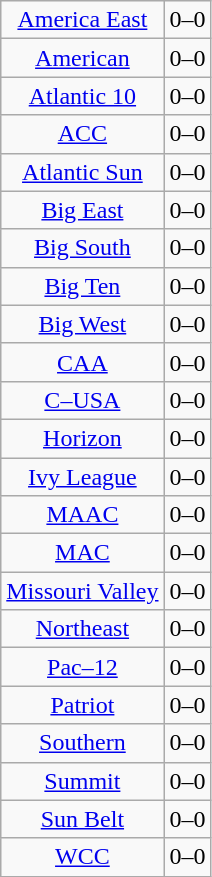<table class="wikitable">
<tr align="center">
<td><a href='#'>America East</a></td>
<td>0–0</td>
</tr>
<tr align="center">
<td><a href='#'>American</a></td>
<td>0–0</td>
</tr>
<tr align="center">
<td><a href='#'>Atlantic 10</a></td>
<td>0–0</td>
</tr>
<tr align="center">
<td><a href='#'>ACC</a></td>
<td>0–0</td>
</tr>
<tr align="center">
<td><a href='#'>Atlantic Sun</a></td>
<td>0–0</td>
</tr>
<tr align="center">
<td><a href='#'>Big East</a></td>
<td>0–0</td>
</tr>
<tr align="center">
<td><a href='#'>Big South</a></td>
<td>0–0</td>
</tr>
<tr align="center">
<td><a href='#'>Big Ten</a></td>
<td>0–0</td>
</tr>
<tr align="center">
<td><a href='#'>Big West</a></td>
<td>0–0</td>
</tr>
<tr align="center">
<td><a href='#'>CAA</a></td>
<td>0–0</td>
</tr>
<tr align="center">
<td><a href='#'>C–USA</a></td>
<td>0–0</td>
</tr>
<tr align="center">
<td><a href='#'>Horizon</a></td>
<td>0–0</td>
</tr>
<tr align="center">
<td><a href='#'>Ivy League</a></td>
<td>0–0</td>
</tr>
<tr align="center">
<td><a href='#'>MAAC</a></td>
<td>0–0</td>
</tr>
<tr align="center">
<td><a href='#'>MAC</a></td>
<td>0–0</td>
</tr>
<tr align="center">
<td><a href='#'>Missouri Valley</a></td>
<td>0–0</td>
</tr>
<tr align="center">
<td><a href='#'>Northeast</a></td>
<td>0–0</td>
</tr>
<tr align="center">
<td><a href='#'>Pac–12</a></td>
<td>0–0</td>
</tr>
<tr align="center">
<td><a href='#'>Patriot</a></td>
<td>0–0</td>
</tr>
<tr align="center">
<td><a href='#'>Southern</a></td>
<td>0–0</td>
</tr>
<tr align="center">
<td><a href='#'>Summit</a></td>
<td>0–0</td>
</tr>
<tr align="center">
<td><a href='#'>Sun Belt</a></td>
<td>0–0</td>
</tr>
<tr align="center">
<td><a href='#'>WCC</a></td>
<td>0–0</td>
</tr>
</table>
